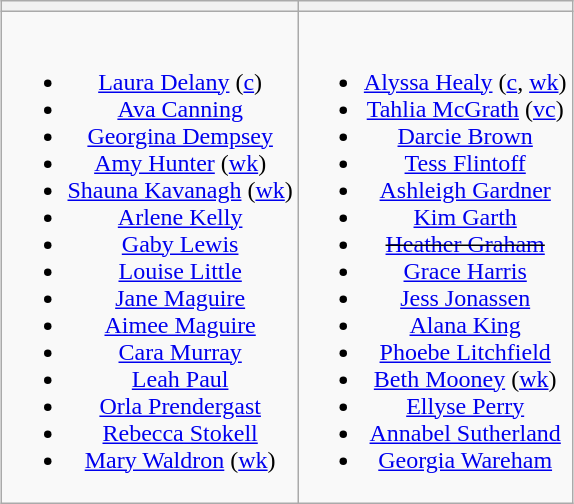<table class="wikitable" style="text-align:center; margin:auto">
<tr>
<th></th>
<th></th>
</tr>
<tr style="vertical-align:top">
<td><br><ul><li><a href='#'>Laura Delany</a> (<a href='#'>c</a>)</li><li><a href='#'>Ava Canning</a></li><li><a href='#'>Georgina Dempsey</a></li><li><a href='#'>Amy Hunter</a> (<a href='#'>wk</a>)</li><li><a href='#'>Shauna Kavanagh</a> (<a href='#'>wk</a>)</li><li><a href='#'>Arlene Kelly</a></li><li><a href='#'>Gaby Lewis</a></li><li><a href='#'>Louise Little</a></li><li><a href='#'>Jane Maguire</a></li><li><a href='#'>Aimee Maguire</a></li><li><a href='#'>Cara Murray</a></li><li><a href='#'>Leah Paul</a></li><li><a href='#'>Orla Prendergast</a></li><li><a href='#'>Rebecca Stokell</a></li><li><a href='#'>Mary Waldron</a> (<a href='#'>wk</a>)</li></ul></td>
<td><br><ul><li><a href='#'>Alyssa Healy</a> (<a href='#'>c</a>, <a href='#'>wk</a>)</li><li><a href='#'>Tahlia McGrath</a> (<a href='#'>vc</a>)</li><li><a href='#'>Darcie Brown</a></li><li><a href='#'>Tess Flintoff</a></li><li><a href='#'>Ashleigh Gardner</a></li><li><a href='#'>Kim Garth</a></li><li><s><a href='#'>Heather Graham</a></s></li><li><a href='#'>Grace Harris</a></li><li><a href='#'>Jess Jonassen</a></li><li><a href='#'>Alana King</a></li><li><a href='#'>Phoebe Litchfield</a></li><li><a href='#'>Beth Mooney</a> (<a href='#'>wk</a>)</li><li><a href='#'>Ellyse Perry</a></li><li><a href='#'>Annabel Sutherland</a></li><li><a href='#'>Georgia Wareham</a></li></ul></td>
</tr>
</table>
